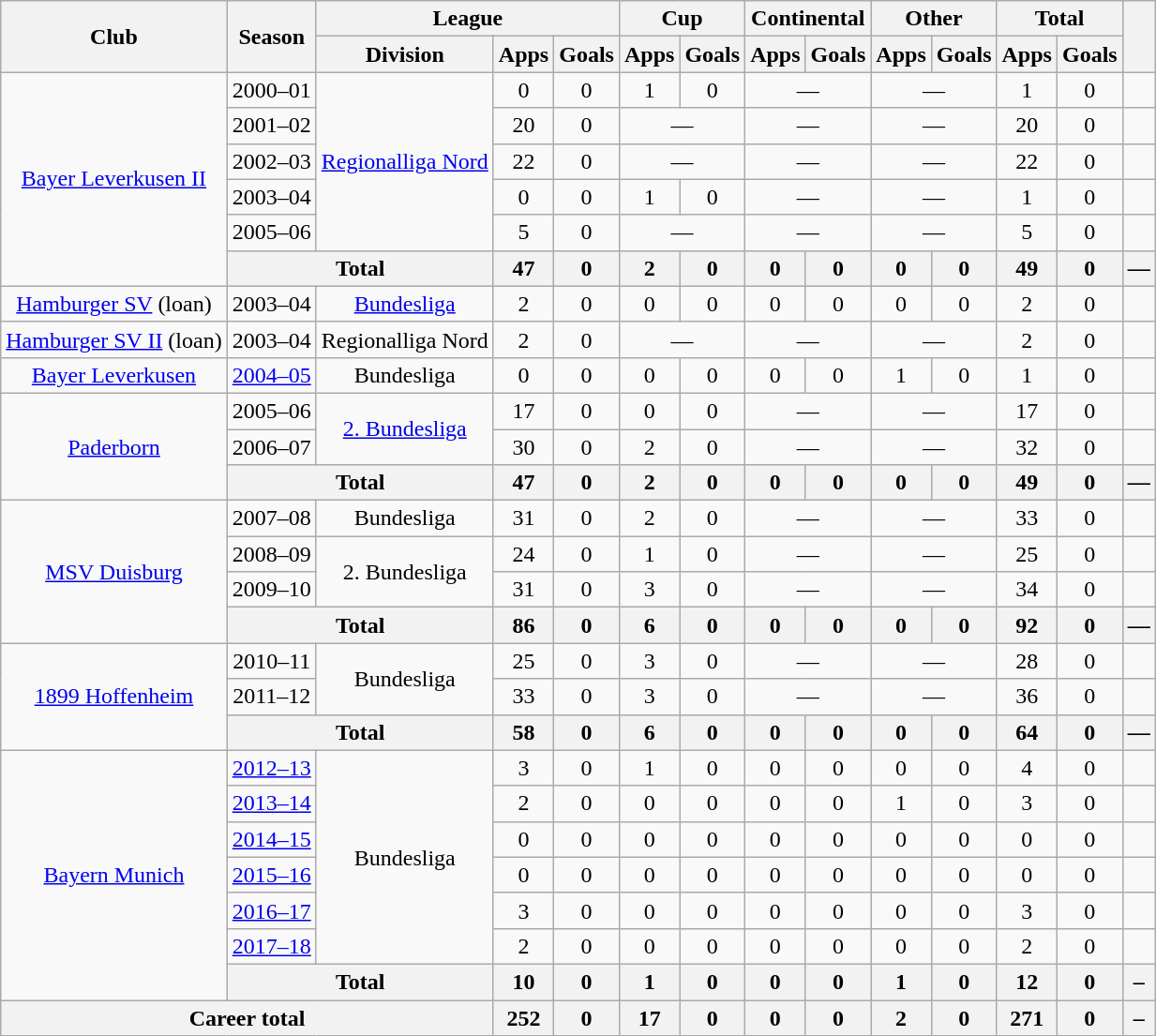<table class="wikitable" style="text-align:center">
<tr>
<th rowspan="2">Club</th>
<th rowspan="2">Season</th>
<th colspan="3">League</th>
<th colspan="2">Cup</th>
<th colspan="2">Continental</th>
<th colspan="2">Other</th>
<th colspan="2">Total</th>
<th rowspan="2"></th>
</tr>
<tr>
<th>Division</th>
<th>Apps</th>
<th>Goals</th>
<th>Apps</th>
<th>Goals</th>
<th>Apps</th>
<th>Goals</th>
<th>Apps</th>
<th>Goals</th>
<th>Apps</th>
<th>Goals</th>
</tr>
<tr>
<td rowspan="6"><a href='#'>Bayer Leverkusen II</a></td>
<td>2000–01</td>
<td rowspan="5"><a href='#'>Regionalliga Nord</a></td>
<td>0</td>
<td>0</td>
<td>1</td>
<td>0</td>
<td colspan="2">—</td>
<td colspan="2">—</td>
<td>1</td>
<td>0</td>
<td></td>
</tr>
<tr>
<td>2001–02</td>
<td>20</td>
<td>0</td>
<td colspan="2">—</td>
<td colspan="2">—</td>
<td colspan="2">—</td>
<td>20</td>
<td>0</td>
<td></td>
</tr>
<tr>
<td>2002–03</td>
<td>22</td>
<td>0</td>
<td colspan="2">—</td>
<td colspan="2">—</td>
<td colspan="2">—</td>
<td>22</td>
<td>0</td>
<td></td>
</tr>
<tr>
<td>2003–04</td>
<td>0</td>
<td>0</td>
<td>1</td>
<td>0</td>
<td colspan="2">—</td>
<td colspan="2">—</td>
<td>1</td>
<td>0</td>
<td></td>
</tr>
<tr>
<td>2005–06</td>
<td>5</td>
<td>0</td>
<td colspan="2">—</td>
<td colspan="2">—</td>
<td colspan="2">—</td>
<td>5</td>
<td>0</td>
<td></td>
</tr>
<tr>
<th colspan="2">Total</th>
<th>47</th>
<th>0</th>
<th>2</th>
<th>0</th>
<th>0</th>
<th>0</th>
<th>0</th>
<th>0</th>
<th>49</th>
<th>0</th>
<th>—</th>
</tr>
<tr>
<td><a href='#'>Hamburger SV</a> (loan)</td>
<td>2003–04</td>
<td><a href='#'>Bundesliga</a></td>
<td>2</td>
<td>0</td>
<td>0</td>
<td>0</td>
<td>0</td>
<td>0</td>
<td>0</td>
<td>0</td>
<td>2</td>
<td>0</td>
<td></td>
</tr>
<tr>
<td><a href='#'>Hamburger SV II</a> (loan)</td>
<td>2003–04</td>
<td>Regionalliga Nord</td>
<td>2</td>
<td>0</td>
<td colspan="2">—</td>
<td colspan="2">—</td>
<td colspan="2">—</td>
<td>2</td>
<td>0</td>
<td></td>
</tr>
<tr>
<td><a href='#'>Bayer Leverkusen</a></td>
<td><a href='#'>2004–05</a></td>
<td>Bundesliga</td>
<td>0</td>
<td>0</td>
<td>0</td>
<td>0</td>
<td>0</td>
<td>0</td>
<td>1</td>
<td>0</td>
<td>1</td>
<td>0</td>
<td></td>
</tr>
<tr>
<td rowspan="3"><a href='#'>Paderborn</a></td>
<td>2005–06</td>
<td rowspan="2"><a href='#'>2. Bundesliga</a></td>
<td>17</td>
<td>0</td>
<td>0</td>
<td>0</td>
<td colspan="2">—</td>
<td colspan="2">—</td>
<td>17</td>
<td>0</td>
<td></td>
</tr>
<tr>
<td>2006–07</td>
<td>30</td>
<td>0</td>
<td>2</td>
<td>0</td>
<td colspan="2">—</td>
<td colspan="2">—</td>
<td>32</td>
<td>0</td>
<td></td>
</tr>
<tr>
<th colspan="2">Total</th>
<th>47</th>
<th>0</th>
<th>2</th>
<th>0</th>
<th>0</th>
<th>0</th>
<th>0</th>
<th>0</th>
<th>49</th>
<th>0</th>
<th>—</th>
</tr>
<tr>
<td rowspan="4"><a href='#'>MSV Duisburg</a></td>
<td>2007–08</td>
<td>Bundesliga</td>
<td>31</td>
<td>0</td>
<td>2</td>
<td>0</td>
<td colspan="2">—</td>
<td colspan="2">—</td>
<td>33</td>
<td>0</td>
<td></td>
</tr>
<tr>
<td>2008–09</td>
<td rowspan="2">2. Bundesliga</td>
<td>24</td>
<td>0</td>
<td>1</td>
<td>0</td>
<td colspan="2">—</td>
<td colspan="2">—</td>
<td>25</td>
<td>0</td>
<td></td>
</tr>
<tr>
<td>2009–10</td>
<td>31</td>
<td>0</td>
<td>3</td>
<td>0</td>
<td colspan="2">—</td>
<td colspan="2">—</td>
<td>34</td>
<td>0</td>
<td></td>
</tr>
<tr>
<th colspan="2">Total</th>
<th>86</th>
<th>0</th>
<th>6</th>
<th>0</th>
<th>0</th>
<th>0</th>
<th>0</th>
<th>0</th>
<th>92</th>
<th>0</th>
<th>—</th>
</tr>
<tr>
<td rowspan="3"><a href='#'>1899 Hoffenheim</a></td>
<td>2010–11</td>
<td rowspan="2">Bundesliga</td>
<td>25</td>
<td>0</td>
<td>3</td>
<td>0</td>
<td colspan="2">—</td>
<td colspan="2">—</td>
<td>28</td>
<td>0</td>
<td></td>
</tr>
<tr>
<td>2011–12</td>
<td>33</td>
<td>0</td>
<td>3</td>
<td>0</td>
<td colspan="2">—</td>
<td colspan="2">—</td>
<td>36</td>
<td>0</td>
<td></td>
</tr>
<tr>
<th colspan="2">Total</th>
<th>58</th>
<th>0</th>
<th>6</th>
<th>0</th>
<th>0</th>
<th>0</th>
<th>0</th>
<th>0</th>
<th>64</th>
<th>0</th>
<th>—</th>
</tr>
<tr>
<td rowspan="7"><a href='#'>Bayern Munich</a></td>
<td><a href='#'>2012–13</a></td>
<td rowspan="6">Bundesliga</td>
<td>3</td>
<td>0</td>
<td>1</td>
<td>0</td>
<td>0</td>
<td>0</td>
<td>0</td>
<td>0</td>
<td>4</td>
<td>0</td>
<td></td>
</tr>
<tr>
<td><a href='#'>2013–14</a></td>
<td>2</td>
<td>0</td>
<td>0</td>
<td>0</td>
<td>0</td>
<td>0</td>
<td>1</td>
<td>0</td>
<td>3</td>
<td>0</td>
<td></td>
</tr>
<tr>
<td><a href='#'>2014–15</a></td>
<td>0</td>
<td>0</td>
<td>0</td>
<td>0</td>
<td>0</td>
<td>0</td>
<td>0</td>
<td>0</td>
<td>0</td>
<td>0</td>
<td></td>
</tr>
<tr>
<td><a href='#'>2015–16</a></td>
<td>0</td>
<td>0</td>
<td>0</td>
<td>0</td>
<td>0</td>
<td>0</td>
<td>0</td>
<td>0</td>
<td>0</td>
<td>0</td>
<td></td>
</tr>
<tr>
<td><a href='#'>2016–17</a></td>
<td>3</td>
<td>0</td>
<td>0</td>
<td>0</td>
<td>0</td>
<td>0</td>
<td>0</td>
<td>0</td>
<td>3</td>
<td>0</td>
<td></td>
</tr>
<tr>
<td><a href='#'>2017–18</a></td>
<td>2</td>
<td>0</td>
<td>0</td>
<td>0</td>
<td>0</td>
<td>0</td>
<td>0</td>
<td>0</td>
<td>2</td>
<td>0</td>
<td></td>
</tr>
<tr>
<th colspan="2">Total</th>
<th>10</th>
<th>0</th>
<th>1</th>
<th>0</th>
<th>0</th>
<th>0</th>
<th>1</th>
<th>0</th>
<th>12</th>
<th>0</th>
<th>–</th>
</tr>
<tr>
<th colspan="3">Career total</th>
<th>252</th>
<th>0</th>
<th>17</th>
<th>0</th>
<th>0</th>
<th>0</th>
<th>2</th>
<th>0</th>
<th>271</th>
<th>0</th>
<th>–</th>
</tr>
</table>
